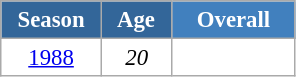<table class="wikitable" style="font-size:95%; text-align:center; border:grey solid 1px; border-collapse:collapse; background:#ffffff;">
<tr>
<th style="background-color:#369; color:white; width:60px;"> Season </th>
<th style="background-color:#369; color:white; width:40px;"> Age </th>
<th style="background-color:#4180be; color:white; width:75px;">Overall</th>
</tr>
<tr>
<td><a href='#'>1988</a></td>
<td><em>20</em></td>
<td></td>
</tr>
</table>
